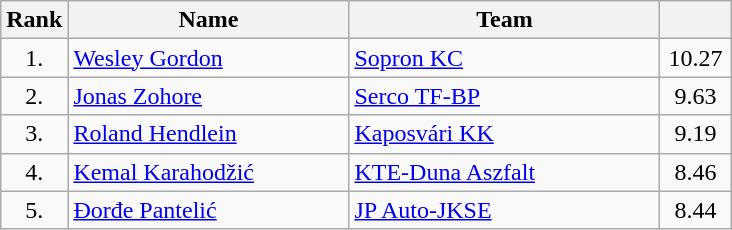<table class="wikitable" style="text-align: center;">
<tr>
<th>Rank</th>
<th width=180>Name</th>
<th width=200>Team</th>
<th width=40></th>
</tr>
<tr>
<td>1.</td>
<td align="left"> <a href='#'>Wesley Gordon</a></td>
<td style="text-align:left;"><a href='#'>Sopron KC</a></td>
<td>10.27</td>
</tr>
<tr>
<td>2.</td>
<td align="left"> <a href='#'>Jonas Zohore</a></td>
<td style="text-align:left;"><a href='#'>Serco TF-BP</a></td>
<td>9.63</td>
</tr>
<tr>
<td>3.</td>
<td align="left"> <a href='#'>Roland Hendlein</a></td>
<td style="text-align:left;"><a href='#'>Kaposvári KK</a></td>
<td>9.19</td>
</tr>
<tr>
<td>4.</td>
<td align="left"> <a href='#'>Kemal Karahodžić</a></td>
<td style="text-align:left;"><a href='#'>KTE-Duna Aszfalt</a></td>
<td>8.46</td>
</tr>
<tr>
<td>5.</td>
<td align="left"> <a href='#'>Đorđe Pantelić</a></td>
<td style="text-align:left;"><a href='#'>JP Auto-JKSE</a></td>
<td>8.44</td>
</tr>
</table>
